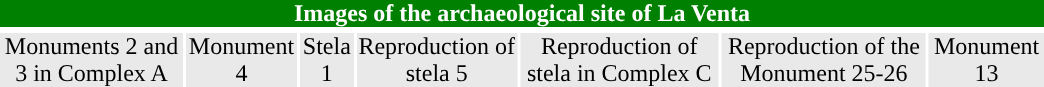<table class="toc" cellpadding=0 cellspacing=2 width=700px style="float:center; margin: 0.5em 0.5em 0.5em 1em; padding: 0.5e">
<tr>
<td colspan=8 style="background:#green; color:white; font-size:100%" align=center bgcolor="green"><strong>Images of the archaeological site of La Venta</strong></td>
</tr>
<tr>
<td align=center valign=center bgcolor="white"></td>
<td align=center valign=center bgcolor="white"></td>
<td align=center valign=center bgcolor="white"></td>
<td align=center valign=center bgcolor="white"></td>
<td align=center valign=center bgcolor="white"></td>
<td align=center valign=center bgcolor="white"></td>
<td align=center valign=center bgcolor="white"></td>
</tr>
<tr>
<td style="background:#e9e9e9;" align=center>Monuments 2 and 3 in Complex A</td>
<td style="background:#e9e9e9;" align=center>Monument 4</td>
<td style="background:#e9e9e9;" align=center>Stela 1</td>
<td style="background:#e9e9e9;" align=center>Reproduction of stela 5</td>
<td style="background:#e9e9e9;" align=center>Reproduction of stela in Complex C</td>
<td style="background:#e9e9e9;" align=center>Reproduction of the Monument 25-26</td>
<td style="background:#e9e9e9;" align=center>Monument 13</td>
</tr>
<tr>
</tr>
</table>
